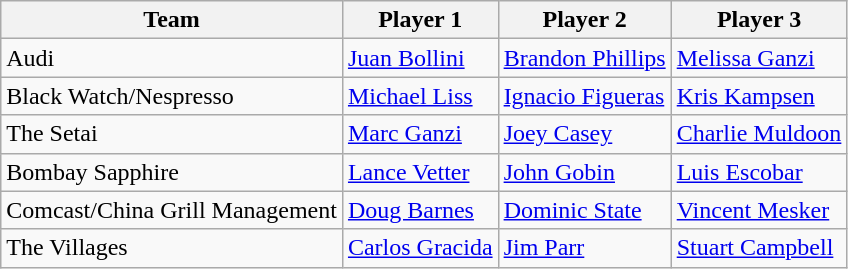<table class="wikitable" border="1">
<tr>
<th>Team</th>
<th>Player 1</th>
<th>Player 2</th>
<th>Player 3</th>
</tr>
<tr>
<td>Audi</td>
<td> <a href='#'>Juan Bollini</a></td>
<td> <a href='#'>Brandon Phillips</a></td>
<td> <a href='#'>Melissa Ganzi</a></td>
</tr>
<tr>
<td>Black Watch/Nespresso</td>
<td> <a href='#'>Michael Liss</a></td>
<td> <a href='#'>Ignacio Figueras</a></td>
<td> <a href='#'>Kris Kampsen</a></td>
</tr>
<tr>
<td>The Setai</td>
<td> <a href='#'>Marc Ganzi</a></td>
<td> <a href='#'>Joey Casey</a></td>
<td> <a href='#'>Charlie Muldoon</a></td>
</tr>
<tr>
<td>Bombay Sapphire</td>
<td> <a href='#'>Lance Vetter</a></td>
<td> <a href='#'>John Gobin</a></td>
<td> <a href='#'>Luis Escobar</a></td>
</tr>
<tr>
<td>Comcast/China Grill Management</td>
<td> <a href='#'>Doug Barnes</a></td>
<td> <a href='#'>Dominic State</a></td>
<td> <a href='#'>Vincent Mesker</a></td>
</tr>
<tr>
<td>The Villages</td>
<td> <a href='#'>Carlos Gracida</a></td>
<td> <a href='#'>Jim Parr</a></td>
<td> <a href='#'>Stuart Campbell</a></td>
</tr>
</table>
